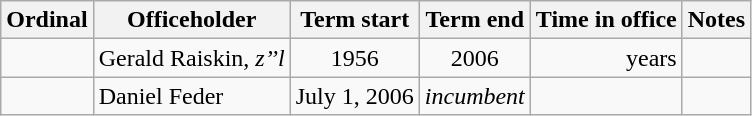<table class="wikitable sortable">
<tr>
<th>Ordinal</th>
<th>Officeholder</th>
<th>Term start</th>
<th>Term end</th>
<th>Time in office</th>
<th>Notes</th>
</tr>
<tr>
<td align=center></td>
<td>Gerald Raiskin, <em>z’’l</em></td>
<td align=center>1956</td>
<td align=center>2006</td>
<td align=right> years</td>
<td></td>
</tr>
<tr>
<td align=center></td>
<td>Daniel Feder</td>
<td align=center>July 1, 2006</td>
<td align=center><em>incumbent</em></td>
<td align=right></td>
<td></td>
</tr>
</table>
